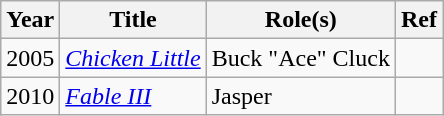<table class="wikitable plainrowheaders sortable">
<tr>
<th scope="col">Year</th>
<th scope="col">Title</th>
<th scope="col">Role(s)</th>
<th scope="col" class="unsortable">Ref</th>
</tr>
<tr>
<td>2005</td>
<td><em><a href='#'>Chicken Little</a></em></td>
<td>Buck "Ace" Cluck</td>
<td></td>
</tr>
<tr>
<td>2010</td>
<td><em><a href='#'>Fable III</a></em></td>
<td>Jasper</td>
<td></td>
</tr>
</table>
